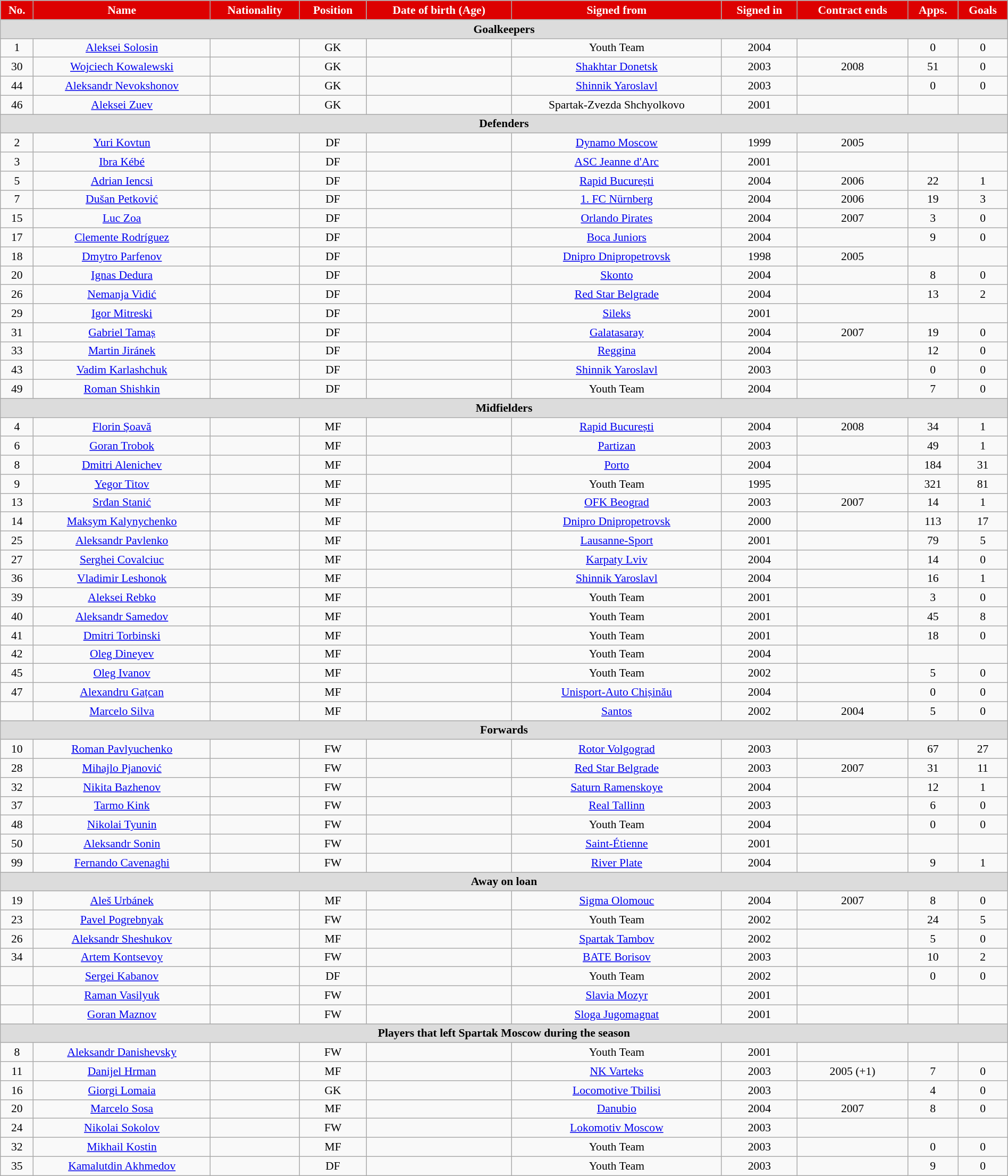<table class="wikitable"  style="text-align:center; font-size:90%; width:100%;">
<tr>
<th style="background:#DD0000; color:white; text-align:center;">No.</th>
<th style="background:#DD0000; color:white; text-align:center;">Name</th>
<th style="background:#DD0000; color:white; text-align:center;">Nationality</th>
<th style="background:#DD0000; color:white; text-align:center;">Position</th>
<th style="background:#DD0000; color:white; text-align:center;">Date of birth (Age)</th>
<th style="background:#DD0000; color:white; text-align:center;">Signed from</th>
<th style="background:#DD0000; color:white; text-align:center;">Signed in</th>
<th style="background:#DD0000; color:white; text-align:center;">Contract ends</th>
<th style="background:#DD0000; color:white; text-align:center;">Apps.</th>
<th style="background:#DD0000; color:white; text-align:center;">Goals</th>
</tr>
<tr>
<th colspan="11"  style="background:#dcdcdc; text-align:center;">Goalkeepers</th>
</tr>
<tr>
<td>1</td>
<td><a href='#'>Aleksei Solosin</a></td>
<td></td>
<td>GK</td>
<td></td>
<td>Youth Team</td>
<td>2004</td>
<td></td>
<td>0</td>
<td>0</td>
</tr>
<tr>
<td>30</td>
<td><a href='#'>Wojciech Kowalewski</a></td>
<td></td>
<td>GK</td>
<td></td>
<td><a href='#'>Shakhtar Donetsk</a></td>
<td>2003</td>
<td>2008</td>
<td>51</td>
<td>0</td>
</tr>
<tr>
<td>44</td>
<td><a href='#'>Aleksandr Nevokshonov</a></td>
<td></td>
<td>GK</td>
<td></td>
<td><a href='#'>Shinnik Yaroslavl</a></td>
<td>2003</td>
<td></td>
<td>0</td>
<td>0</td>
</tr>
<tr>
<td>46</td>
<td><a href='#'>Aleksei Zuev</a></td>
<td></td>
<td>GK</td>
<td></td>
<td>Spartak-Zvezda Shchyolkovo</td>
<td>2001</td>
<td></td>
<td></td>
<td></td>
</tr>
<tr>
<th colspan="11"  style="background:#dcdcdc; text-align:center;">Defenders</th>
</tr>
<tr>
<td>2</td>
<td><a href='#'>Yuri Kovtun</a></td>
<td></td>
<td>DF</td>
<td></td>
<td><a href='#'>Dynamo Moscow</a></td>
<td>1999</td>
<td>2005</td>
<td></td>
<td></td>
</tr>
<tr>
<td>3</td>
<td><a href='#'>Ibra Kébé</a></td>
<td></td>
<td>DF</td>
<td></td>
<td><a href='#'>ASC Jeanne d'Arc</a></td>
<td>2001</td>
<td></td>
<td></td>
<td></td>
</tr>
<tr>
<td>5</td>
<td><a href='#'>Adrian Iencsi</a></td>
<td></td>
<td>DF</td>
<td></td>
<td><a href='#'>Rapid București</a></td>
<td>2004</td>
<td>2006</td>
<td>22</td>
<td>1</td>
</tr>
<tr>
<td>7</td>
<td><a href='#'>Dušan Petković</a></td>
<td></td>
<td>DF</td>
<td></td>
<td><a href='#'>1. FC Nürnberg</a></td>
<td>2004</td>
<td>2006</td>
<td>19</td>
<td>3</td>
</tr>
<tr>
<td>15</td>
<td><a href='#'>Luc Zoa</a></td>
<td></td>
<td>DF</td>
<td></td>
<td><a href='#'>Orlando Pirates</a></td>
<td>2004</td>
<td>2007</td>
<td>3</td>
<td>0</td>
</tr>
<tr>
<td>17</td>
<td><a href='#'>Clemente Rodríguez</a></td>
<td></td>
<td>DF</td>
<td></td>
<td><a href='#'>Boca Juniors</a></td>
<td>2004</td>
<td></td>
<td>9</td>
<td>0</td>
</tr>
<tr>
<td>18</td>
<td><a href='#'>Dmytro Parfenov</a></td>
<td></td>
<td>DF</td>
<td></td>
<td><a href='#'>Dnipro Dnipropetrovsk</a></td>
<td>1998</td>
<td>2005</td>
<td></td>
<td></td>
</tr>
<tr>
<td>20</td>
<td><a href='#'>Ignas Dedura</a></td>
<td></td>
<td>DF</td>
<td></td>
<td><a href='#'>Skonto</a></td>
<td>2004</td>
<td></td>
<td>8</td>
<td>0</td>
</tr>
<tr>
<td>26</td>
<td><a href='#'>Nemanja Vidić</a></td>
<td></td>
<td>DF</td>
<td></td>
<td><a href='#'>Red Star Belgrade</a></td>
<td>2004</td>
<td></td>
<td>13</td>
<td>2</td>
</tr>
<tr>
<td>29</td>
<td><a href='#'>Igor Mitreski</a></td>
<td></td>
<td>DF</td>
<td></td>
<td><a href='#'>Sileks</a></td>
<td>2001</td>
<td></td>
<td></td>
<td></td>
</tr>
<tr>
<td>31</td>
<td><a href='#'>Gabriel Tamaș</a></td>
<td></td>
<td>DF</td>
<td></td>
<td><a href='#'>Galatasaray</a></td>
<td>2004</td>
<td>2007</td>
<td>19</td>
<td>0</td>
</tr>
<tr>
<td>33</td>
<td><a href='#'>Martin Jiránek</a></td>
<td></td>
<td>DF</td>
<td></td>
<td><a href='#'>Reggina</a></td>
<td>2004</td>
<td></td>
<td>12</td>
<td>0</td>
</tr>
<tr>
<td>43</td>
<td><a href='#'>Vadim Karlashchuk</a></td>
<td></td>
<td>DF</td>
<td></td>
<td><a href='#'>Shinnik Yaroslavl</a></td>
<td>2003</td>
<td></td>
<td>0</td>
<td>0</td>
</tr>
<tr>
<td>49</td>
<td><a href='#'>Roman Shishkin</a></td>
<td></td>
<td>DF</td>
<td></td>
<td>Youth Team</td>
<td>2004</td>
<td></td>
<td>7</td>
<td>0</td>
</tr>
<tr>
<th colspan="11"  style="background:#dcdcdc; text-align:center;">Midfielders</th>
</tr>
<tr>
<td>4</td>
<td><a href='#'>Florin Șoavă</a></td>
<td></td>
<td>MF</td>
<td></td>
<td><a href='#'>Rapid București</a></td>
<td>2004</td>
<td>2008</td>
<td>34</td>
<td>1</td>
</tr>
<tr>
<td>6</td>
<td><a href='#'>Goran Trobok</a></td>
<td></td>
<td>MF</td>
<td></td>
<td><a href='#'>Partizan</a></td>
<td>2003</td>
<td></td>
<td>49</td>
<td>1</td>
</tr>
<tr>
<td>8</td>
<td><a href='#'>Dmitri Alenichev</a></td>
<td></td>
<td>MF</td>
<td></td>
<td><a href='#'>Porto</a></td>
<td>2004</td>
<td></td>
<td>184</td>
<td>31</td>
</tr>
<tr>
<td>9</td>
<td><a href='#'>Yegor Titov</a></td>
<td></td>
<td>MF</td>
<td></td>
<td>Youth Team</td>
<td>1995</td>
<td></td>
<td>321</td>
<td>81</td>
</tr>
<tr>
<td>13</td>
<td><a href='#'>Srđan Stanić</a></td>
<td></td>
<td>MF</td>
<td></td>
<td><a href='#'>OFK Beograd</a></td>
<td>2003</td>
<td>2007</td>
<td>14</td>
<td>1</td>
</tr>
<tr>
<td>14</td>
<td><a href='#'>Maksym Kalynychenko</a></td>
<td></td>
<td>MF</td>
<td></td>
<td><a href='#'>Dnipro Dnipropetrovsk</a></td>
<td>2000</td>
<td></td>
<td>113</td>
<td>17</td>
</tr>
<tr>
<td>25</td>
<td><a href='#'>Aleksandr Pavlenko</a></td>
<td></td>
<td>MF</td>
<td></td>
<td><a href='#'>Lausanne-Sport</a></td>
<td>2001</td>
<td></td>
<td>79</td>
<td>5</td>
</tr>
<tr>
<td>27</td>
<td><a href='#'>Serghei Covalciuc</a></td>
<td></td>
<td>MF</td>
<td></td>
<td><a href='#'>Karpaty Lviv</a></td>
<td>2004</td>
<td></td>
<td>14</td>
<td>0</td>
</tr>
<tr>
<td>36</td>
<td><a href='#'>Vladimir Leshonok</a></td>
<td></td>
<td>MF</td>
<td></td>
<td><a href='#'>Shinnik Yaroslavl</a></td>
<td>2004</td>
<td></td>
<td>16</td>
<td>1</td>
</tr>
<tr>
<td>39</td>
<td><a href='#'>Aleksei Rebko</a></td>
<td></td>
<td>MF</td>
<td></td>
<td>Youth Team</td>
<td>2001</td>
<td></td>
<td>3</td>
<td>0</td>
</tr>
<tr>
<td>40</td>
<td><a href='#'>Aleksandr Samedov</a></td>
<td></td>
<td>MF</td>
<td></td>
<td>Youth Team</td>
<td>2001</td>
<td></td>
<td>45</td>
<td>8</td>
</tr>
<tr>
<td>41</td>
<td><a href='#'>Dmitri Torbinski</a></td>
<td></td>
<td>MF</td>
<td></td>
<td>Youth Team</td>
<td>2001</td>
<td></td>
<td>18</td>
<td>0</td>
</tr>
<tr>
<td>42</td>
<td><a href='#'>Oleg Dineyev</a></td>
<td></td>
<td>MF</td>
<td></td>
<td>Youth Team</td>
<td>2004</td>
<td></td>
<td></td>
<td></td>
</tr>
<tr>
<td>45</td>
<td><a href='#'>Oleg Ivanov</a></td>
<td></td>
<td>MF</td>
<td></td>
<td>Youth Team</td>
<td>2002</td>
<td></td>
<td>5</td>
<td>0</td>
</tr>
<tr>
<td>47</td>
<td><a href='#'>Alexandru Gațcan</a></td>
<td></td>
<td>MF</td>
<td></td>
<td><a href='#'>Unisport-Auto Chișinău</a></td>
<td>2004</td>
<td></td>
<td>0</td>
<td>0</td>
</tr>
<tr>
<td></td>
<td><a href='#'>Marcelo Silva</a></td>
<td></td>
<td>MF</td>
<td></td>
<td><a href='#'>Santos</a></td>
<td>2002</td>
<td>2004</td>
<td>5</td>
<td>0</td>
</tr>
<tr>
<th colspan="11"  style="background:#dcdcdc; text-align:center;">Forwards</th>
</tr>
<tr>
<td>10</td>
<td><a href='#'>Roman Pavlyuchenko</a></td>
<td></td>
<td>FW</td>
<td></td>
<td><a href='#'>Rotor Volgograd</a></td>
<td>2003</td>
<td></td>
<td>67</td>
<td>27</td>
</tr>
<tr>
<td>28</td>
<td><a href='#'>Mihajlo Pjanović</a></td>
<td></td>
<td>FW</td>
<td></td>
<td><a href='#'>Red Star Belgrade</a></td>
<td>2003</td>
<td>2007</td>
<td>31</td>
<td>11</td>
</tr>
<tr>
<td>32</td>
<td><a href='#'>Nikita Bazhenov</a></td>
<td></td>
<td>FW</td>
<td></td>
<td><a href='#'>Saturn Ramenskoye</a></td>
<td>2004</td>
<td></td>
<td>12</td>
<td>1</td>
</tr>
<tr>
<td>37</td>
<td><a href='#'>Tarmo Kink</a></td>
<td></td>
<td>FW</td>
<td></td>
<td><a href='#'>Real Tallinn</a></td>
<td>2003</td>
<td></td>
<td>6</td>
<td>0</td>
</tr>
<tr>
<td>48</td>
<td><a href='#'>Nikolai Tyunin</a></td>
<td></td>
<td>FW</td>
<td></td>
<td>Youth Team</td>
<td>2004</td>
<td></td>
<td>0</td>
<td>0</td>
</tr>
<tr>
<td>50</td>
<td><a href='#'>Aleksandr Sonin</a></td>
<td></td>
<td>FW</td>
<td></td>
<td><a href='#'>Saint-Étienne</a></td>
<td>2001</td>
<td></td>
<td></td>
<td></td>
</tr>
<tr>
<td>99</td>
<td><a href='#'>Fernando Cavenaghi</a></td>
<td></td>
<td>FW</td>
<td></td>
<td><a href='#'>River Plate</a></td>
<td>2004</td>
<td></td>
<td>9</td>
<td>1</td>
</tr>
<tr>
<th colspan="11"  style="background:#dcdcdc; text-align:center;">Away on loan</th>
</tr>
<tr>
<td>19</td>
<td><a href='#'>Aleš Urbánek</a></td>
<td></td>
<td>MF</td>
<td></td>
<td><a href='#'>Sigma Olomouc</a></td>
<td>2004</td>
<td>2007</td>
<td>8</td>
<td>0</td>
</tr>
<tr>
<td>23</td>
<td><a href='#'>Pavel Pogrebnyak</a></td>
<td></td>
<td>FW</td>
<td></td>
<td>Youth Team</td>
<td>2002</td>
<td></td>
<td>24</td>
<td>5</td>
</tr>
<tr>
<td>26</td>
<td><a href='#'>Aleksandr Sheshukov</a></td>
<td></td>
<td>MF</td>
<td></td>
<td><a href='#'>Spartak Tambov</a></td>
<td>2002</td>
<td></td>
<td>5</td>
<td>0</td>
</tr>
<tr>
<td>34</td>
<td><a href='#'>Artem Kontsevoy</a></td>
<td></td>
<td>FW</td>
<td></td>
<td><a href='#'>BATE Borisov</a></td>
<td>2003</td>
<td></td>
<td>10</td>
<td>2</td>
</tr>
<tr>
<td></td>
<td><a href='#'>Sergei Kabanov</a></td>
<td></td>
<td>DF</td>
<td></td>
<td>Youth Team</td>
<td>2002</td>
<td></td>
<td>0</td>
<td>0</td>
</tr>
<tr>
<td></td>
<td><a href='#'>Raman Vasilyuk</a></td>
<td></td>
<td>FW</td>
<td></td>
<td><a href='#'>Slavia Mozyr</a></td>
<td>2001</td>
<td></td>
<td></td>
<td></td>
</tr>
<tr>
<td></td>
<td><a href='#'>Goran Maznov</a></td>
<td></td>
<td>FW</td>
<td></td>
<td><a href='#'>Sloga Jugomagnat</a></td>
<td>2001</td>
<td></td>
<td></td>
<td></td>
</tr>
<tr>
<th colspan="11"  style="background:#dcdcdc; text-align:center;">Players that left Spartak Moscow during the season</th>
</tr>
<tr>
<td>8</td>
<td><a href='#'>Aleksandr Danishevsky</a></td>
<td></td>
<td>FW</td>
<td></td>
<td>Youth Team</td>
<td>2001</td>
<td></td>
<td></td>
<td></td>
</tr>
<tr>
<td>11</td>
<td><a href='#'>Danijel Hrman</a></td>
<td></td>
<td>MF</td>
<td></td>
<td><a href='#'>NK Varteks</a></td>
<td>2003</td>
<td>2005 (+1) </td>
<td>7</td>
<td>0</td>
</tr>
<tr>
<td>16</td>
<td><a href='#'>Giorgi Lomaia</a></td>
<td></td>
<td>GK</td>
<td></td>
<td><a href='#'>Locomotive Tbilisi</a></td>
<td>2003</td>
<td></td>
<td>4</td>
<td>0</td>
</tr>
<tr>
<td>20</td>
<td><a href='#'>Marcelo Sosa</a></td>
<td></td>
<td>MF</td>
<td></td>
<td><a href='#'>Danubio</a></td>
<td>2004</td>
<td>2007</td>
<td>8</td>
<td>0</td>
</tr>
<tr>
<td>24</td>
<td><a href='#'>Nikolai Sokolov</a></td>
<td></td>
<td>FW</td>
<td></td>
<td><a href='#'>Lokomotiv Moscow</a></td>
<td>2003</td>
<td></td>
<td></td>
<td></td>
</tr>
<tr>
<td>32</td>
<td><a href='#'>Mikhail Kostin</a></td>
<td></td>
<td>MF</td>
<td></td>
<td>Youth Team</td>
<td>2003</td>
<td></td>
<td>0</td>
<td>0</td>
</tr>
<tr>
<td>35</td>
<td><a href='#'>Kamalutdin Akhmedov</a></td>
<td></td>
<td>DF</td>
<td></td>
<td>Youth Team</td>
<td>2003</td>
<td></td>
<td>9</td>
<td>0</td>
</tr>
</table>
